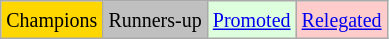<table class="wikitable">
<tr>
<td bgcolor=gold><small>Champions</small></td>
<td bgcolor=silver><small>Runners-up</small></td>
<td bgcolor="#DDFFDD"><small><a href='#'>Promoted</a></small></td>
<td bgcolor="#FFCCCC"><small><a href='#'>Relegated</a></small></td>
</tr>
</table>
